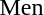<table>
<tr>
<td rowspan=2>Men</td>
<td rowspan=2></td>
<td rowspan=2></td>
<td rowspam=2></td>
</tr>
</table>
